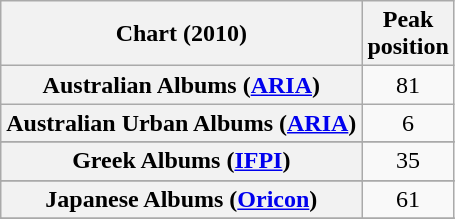<table class="wikitable sortable plainrowheaders" style="text-align:center;">
<tr>
<th scope="col">Chart (2010)</th>
<th scope="col">Peak<br>position</th>
</tr>
<tr>
<th scope="row">Australian Albums (<a href='#'>ARIA</a>)</th>
<td>81</td>
</tr>
<tr>
<th scope="row">Australian Urban Albums (<a href='#'>ARIA</a>)</th>
<td>6</td>
</tr>
<tr>
</tr>
<tr>
</tr>
<tr>
</tr>
<tr>
</tr>
<tr>
</tr>
<tr>
<th scope="row">Greek Albums (<a href='#'>IFPI</a>)</th>
<td>35</td>
</tr>
<tr>
</tr>
<tr>
<th scope="row">Japanese Albums (<a href='#'>Oricon</a>)</th>
<td>61</td>
</tr>
<tr>
</tr>
<tr>
</tr>
<tr>
</tr>
<tr>
</tr>
<tr>
</tr>
<tr>
</tr>
<tr>
</tr>
</table>
